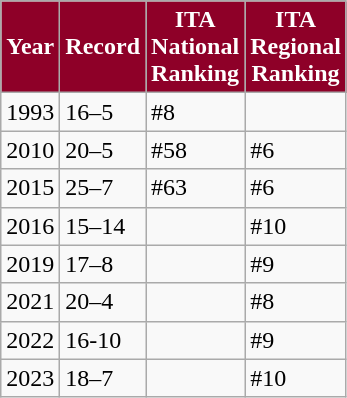<table class="wikitable">
<tr>
<th style="background:#8e0028; color:white;">Year</th>
<th style="background:#8e0028; color:white;">Record</th>
<th style="background:#8e0028; color:white;">ITA<br>National<br>Ranking</th>
<th style="background:#8e0028; color:white;">ITA<br>Regional<br>Ranking</th>
</tr>
<tr>
<td>1993</td>
<td>16–5</td>
<td>#8</td>
<td></td>
</tr>
<tr>
<td>2010</td>
<td>20–5</td>
<td>#58</td>
<td>#6</td>
</tr>
<tr>
<td>2015</td>
<td>25–7</td>
<td>#63</td>
<td>#6</td>
</tr>
<tr>
<td>2016</td>
<td>15–14</td>
<td></td>
<td>#10</td>
</tr>
<tr>
<td>2019</td>
<td>17–8</td>
<td></td>
<td>#9</td>
</tr>
<tr>
<td>2021</td>
<td>20–4</td>
<td></td>
<td>#8</td>
</tr>
<tr>
<td>2022</td>
<td>16-10</td>
<td></td>
<td>#9</td>
</tr>
<tr>
<td>2023</td>
<td>18–7</td>
<td></td>
<td>#10</td>
</tr>
</table>
